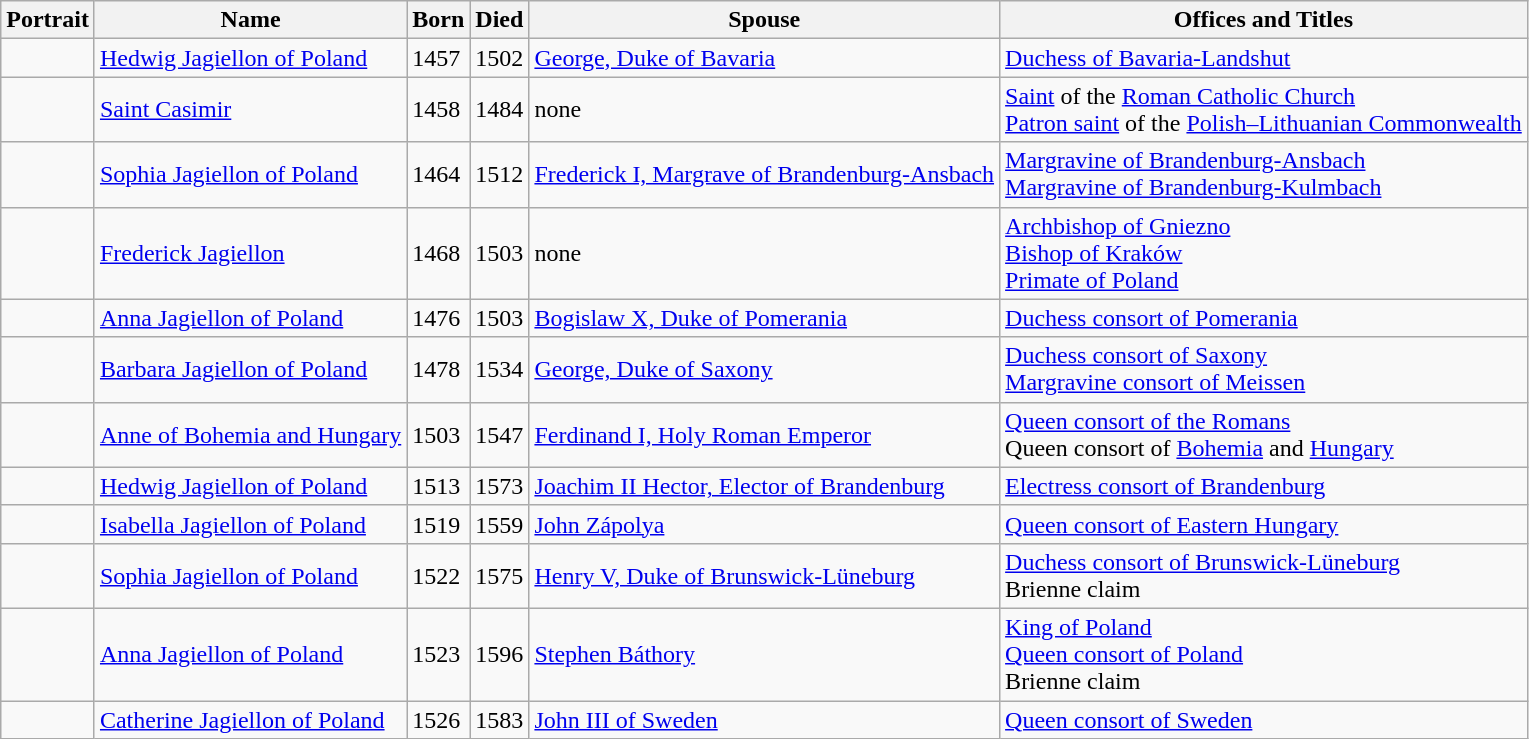<table class="wikitable">
<tr>
<th>Portrait</th>
<th>Name</th>
<th>Born</th>
<th>Died</th>
<th>Spouse</th>
<th>Offices and Titles</th>
</tr>
<tr>
<td></td>
<td><a href='#'>Hedwig Jagiellon of Poland</a></td>
<td>1457</td>
<td>1502</td>
<td><a href='#'>George, Duke of Bavaria</a></td>
<td><a href='#'>Duchess of Bavaria-Landshut</a></td>
</tr>
<tr>
<td></td>
<td><a href='#'>Saint Casimir</a></td>
<td>1458</td>
<td>1484</td>
<td>none</td>
<td><a href='#'>Saint</a> of the <a href='#'>Roman Catholic Church</a><br><a href='#'>Patron saint</a> of the <a href='#'>Polish–Lithuanian Commonwealth</a></td>
</tr>
<tr>
<td></td>
<td><a href='#'>Sophia Jagiellon of Poland</a></td>
<td>1464</td>
<td>1512</td>
<td><a href='#'>Frederick I, Margrave of Brandenburg-Ansbach</a></td>
<td><a href='#'>Margravine of Brandenburg-Ansbach</a><br><a href='#'>Margravine of Brandenburg-Kulmbach</a></td>
</tr>
<tr>
<td></td>
<td><a href='#'>Frederick Jagiellon</a></td>
<td>1468</td>
<td>1503</td>
<td>none</td>
<td><a href='#'>Archbishop of Gniezno</a><br><a href='#'>Bishop of Kraków</a><br><a href='#'>Primate of Poland</a></td>
</tr>
<tr>
<td></td>
<td><a href='#'>Anna Jagiellon of Poland</a></td>
<td>1476</td>
<td>1503</td>
<td><a href='#'>Bogislaw X, Duke of Pomerania</a></td>
<td><a href='#'>Duchess consort of Pomerania</a></td>
</tr>
<tr>
<td></td>
<td><a href='#'>Barbara Jagiellon of Poland</a></td>
<td>1478</td>
<td>1534</td>
<td><a href='#'>George, Duke of Saxony</a></td>
<td><a href='#'>Duchess consort of Saxony</a><br><a href='#'>Margravine consort of Meissen</a></td>
</tr>
<tr>
<td></td>
<td><a href='#'>Anne of Bohemia and Hungary</a></td>
<td>1503</td>
<td>1547</td>
<td><a href='#'>Ferdinand I, Holy Roman Emperor</a></td>
<td><a href='#'>Queen consort of the Romans</a><br>Queen consort of <a href='#'>Bohemia</a> and <a href='#'>Hungary</a></td>
</tr>
<tr>
<td></td>
<td><a href='#'>Hedwig Jagiellon of Poland</a></td>
<td>1513</td>
<td>1573</td>
<td><a href='#'>Joachim II Hector, Elector of Brandenburg</a></td>
<td><a href='#'>Electress consort of Brandenburg</a></td>
</tr>
<tr>
<td></td>
<td><a href='#'>Isabella Jagiellon of Poland</a></td>
<td>1519</td>
<td>1559</td>
<td><a href='#'>John Zápolya</a></td>
<td><a href='#'>Queen consort of Eastern Hungary</a></td>
</tr>
<tr>
<td></td>
<td><a href='#'>Sophia Jagiellon of Poland</a></td>
<td>1522</td>
<td>1575</td>
<td><a href='#'>Henry V, Duke of Brunswick-Lüneburg</a></td>
<td><a href='#'>Duchess consort of Brunswick-Lüneburg</a><br>Brienne claim</td>
</tr>
<tr>
<td></td>
<td><a href='#'>Anna Jagiellon of Poland</a></td>
<td>1523</td>
<td>1596</td>
<td><a href='#'>Stephen Báthory</a></td>
<td><a href='#'>King of Poland</a><br><a href='#'>Queen consort of Poland</a><br>Brienne claim</td>
</tr>
<tr>
<td></td>
<td><a href='#'>Catherine Jagiellon of Poland</a></td>
<td>1526</td>
<td>1583</td>
<td><a href='#'>John III of Sweden</a></td>
<td><a href='#'>Queen consort of Sweden</a></td>
</tr>
</table>
